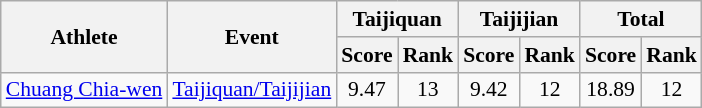<table class="wikitable" style="text-align:center; font-size:90%">
<tr>
<th rowspan="2">Athlete</th>
<th rowspan="2">Event</th>
<th colspan="2">Taijiquan</th>
<th colspan="2">Taijijian</th>
<th colspan="2">Total</th>
</tr>
<tr>
<th>Score</th>
<th>Rank</th>
<th>Score</th>
<th>Rank</th>
<th>Score</th>
<th>Rank</th>
</tr>
<tr>
<td align="left"><a href='#'>Chuang Chia-wen</a></td>
<td align="left"><a href='#'>Taijiquan/Taijijian</a></td>
<td>9.47</td>
<td>13</td>
<td>9.42</td>
<td>12</td>
<td>18.89</td>
<td>12</td>
</tr>
</table>
